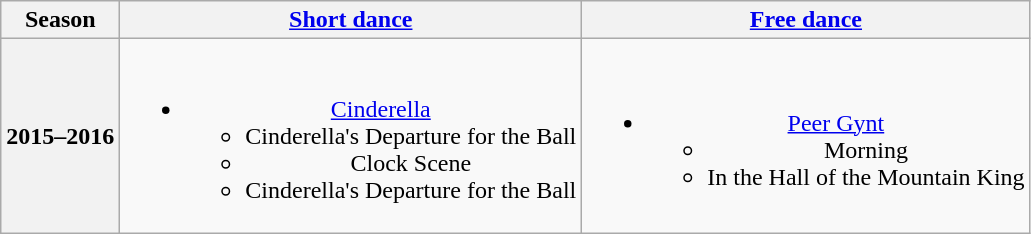<table class=wikitable style=text-align:center>
<tr>
<th>Season</th>
<th><a href='#'>Short dance</a></th>
<th><a href='#'>Free dance</a></th>
</tr>
<tr>
<th>2015–2016 <br> </th>
<td><br><ul><li><a href='#'>Cinderella</a> <br><ul><li> Cinderella's Departure for the Ball</li><li> Clock Scene</li><li> Cinderella's Departure for the Ball <br></li></ul></li></ul></td>
<td><br><ul><li><a href='#'>Peer Gynt</a> <br><ul><li>Morning</li><li>In the Hall of the Mountain King <br></li></ul></li></ul></td>
</tr>
</table>
